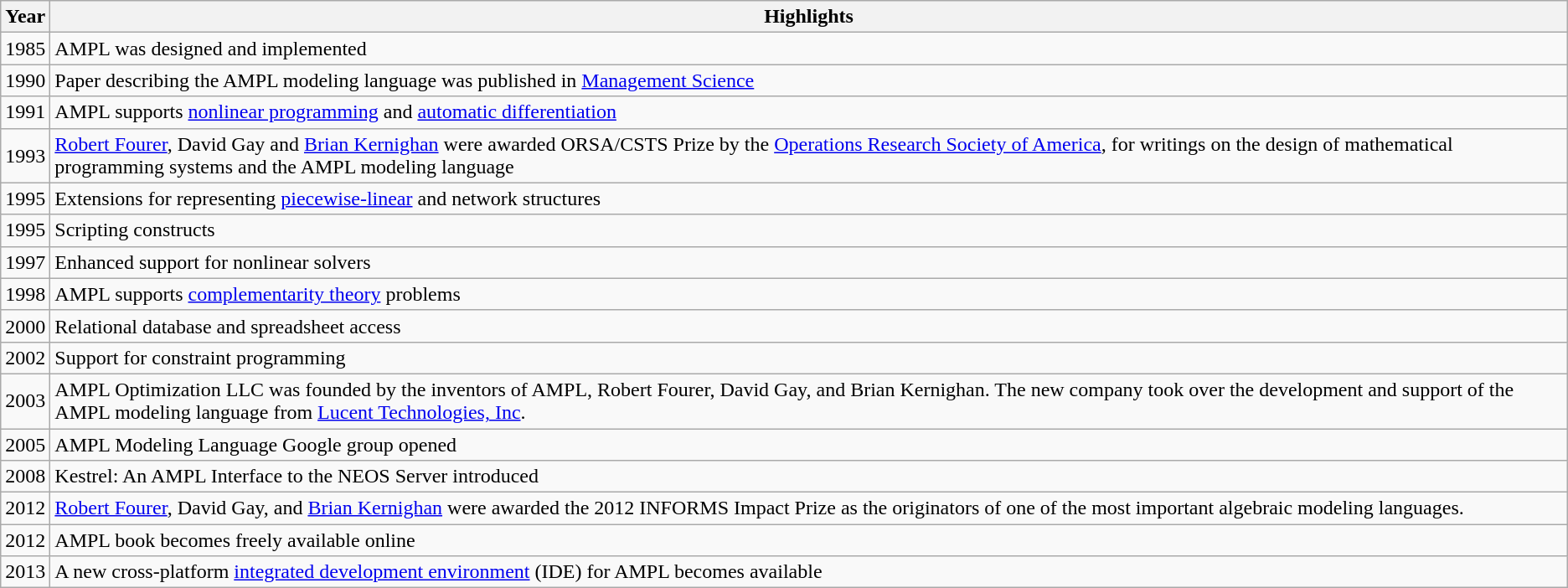<table class="wikitable">
<tr>
<th>Year</th>
<th>Highlights</th>
</tr>
<tr>
<td>1985</td>
<td>AMPL was designed and implemented</td>
</tr>
<tr>
<td>1990</td>
<td>Paper describing the AMPL modeling language was published in <a href='#'>Management Science</a></td>
</tr>
<tr>
<td>1991</td>
<td>AMPL supports <a href='#'>nonlinear programming</a> and <a href='#'>automatic differentiation</a></td>
</tr>
<tr>
<td>1993</td>
<td><a href='#'>Robert Fourer</a>, David Gay and <a href='#'>Brian Kernighan</a> were awarded ORSA/CSTS Prize by the <a href='#'>Operations Research Society of America</a>, for writings on the design of mathematical programming systems and the AMPL modeling language</td>
</tr>
<tr>
<td>1995</td>
<td>Extensions for representing <a href='#'>piecewise-linear</a> and network structures</td>
</tr>
<tr>
<td>1995</td>
<td>Scripting constructs</td>
</tr>
<tr>
<td>1997</td>
<td>Enhanced support for nonlinear solvers</td>
</tr>
<tr>
<td>1998</td>
<td>AMPL supports <a href='#'>complementarity theory</a> problems</td>
</tr>
<tr>
<td>2000</td>
<td>Relational database and spreadsheet access</td>
</tr>
<tr>
<td>2002</td>
<td>Support for constraint programming</td>
</tr>
<tr>
<td>2003</td>
<td>AMPL Optimization LLC was founded by the inventors of AMPL, Robert Fourer, David Gay, and Brian Kernighan. The new company took over the development and support of the AMPL modeling language from <a href='#'>Lucent Technologies, Inc</a>.</td>
</tr>
<tr>
<td>2005</td>
<td>AMPL Modeling Language Google group opened</td>
</tr>
<tr>
<td>2008</td>
<td>Kestrel: An AMPL Interface to the NEOS Server introduced</td>
</tr>
<tr>
<td>2012</td>
<td><a href='#'>Robert Fourer</a>, David Gay, and <a href='#'>Brian Kernighan</a> were awarded the 2012 INFORMS Impact Prize as the originators of one of the most important algebraic modeling languages.</td>
</tr>
<tr>
<td>2012</td>
<td>AMPL book becomes freely available online</td>
</tr>
<tr>
<td>2013</td>
<td>A new cross-platform <a href='#'>integrated development environment</a> (IDE) for AMPL becomes available</td>
</tr>
</table>
